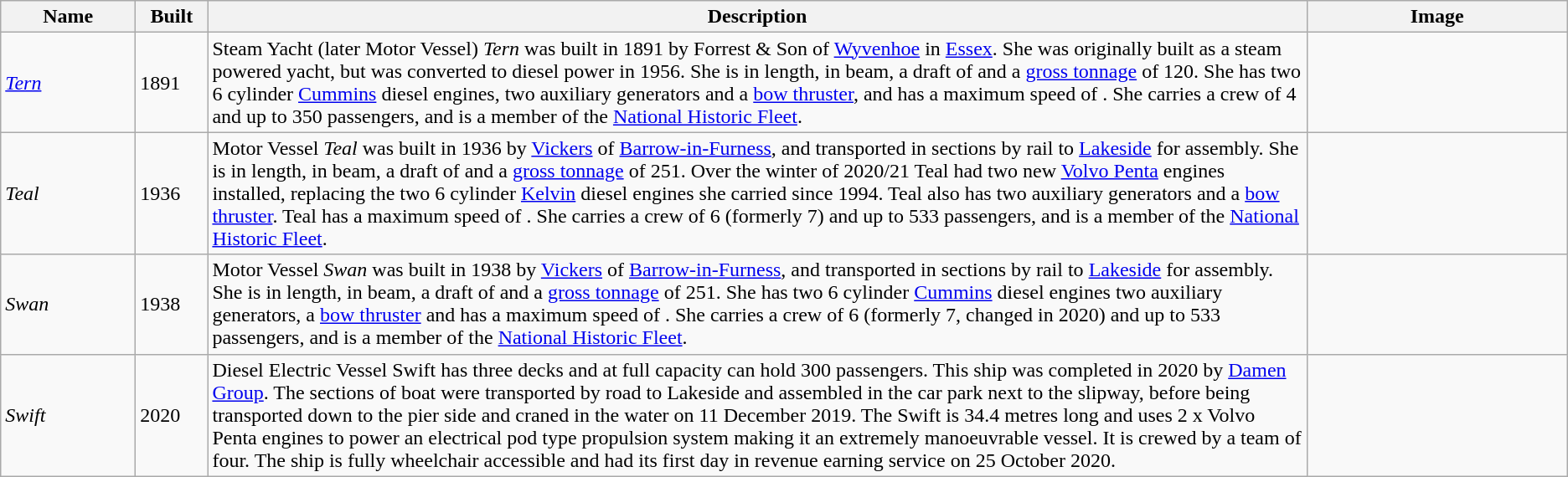<table class="wikitable sortable">
<tr>
<th width="100">Name</th>
<th width="50">Built</th>
<th class="unsortable">Description</th>
<th class="unsortable" width="200">Image</th>
</tr>
<tr ->
<td><a href='#'><em>Tern</em></a></td>
<td>1891</td>
<td>Steam Yacht (later Motor Vessel) <em>Tern</em> was built in 1891 by Forrest & Son of <a href='#'>Wyvenhoe</a> in <a href='#'>Essex</a>. She was originally built as a steam powered yacht, but was converted to diesel power in 1956. She is  in length,  in beam, a draft of  and a <a href='#'>gross tonnage</a> of 120. She has two 6 cylinder <a href='#'>Cummins</a> diesel engines, two auxiliary generators and a <a href='#'>bow thruster</a>, and has a maximum speed of . She carries a crew of 4 and up to 350 passengers, and is a member of the <a href='#'>National Historic Fleet</a>.</td>
<td></td>
</tr>
<tr ->
<td><em>Teal</em></td>
<td>1936</td>
<td>Motor Vessel <em>Teal</em> was built in 1936 by <a href='#'>Vickers</a> of <a href='#'>Barrow-in-Furness</a>, and transported in sections by rail to <a href='#'>Lakeside</a> for assembly. She is  in length,  in beam, a draft of  and a <a href='#'>gross tonnage</a> of 251. Over the winter of 2020/21 Teal had two new <a href='#'>Volvo Penta</a> engines installed, replacing the two 6 cylinder <a href='#'>Kelvin</a> diesel engines she carried since 1994. Teal also has two auxiliary generators and a <a href='#'>bow thruster</a>. Teal has a maximum speed of . She carries a crew of 6 (formerly 7) and up to 533 passengers, and is a member of the <a href='#'>National Historic Fleet</a>.</td>
<td></td>
</tr>
<tr ->
<td><em>Swan</em></td>
<td>1938</td>
<td>Motor Vessel <em>Swan</em> was built in 1938 by <a href='#'>Vickers</a> of <a href='#'>Barrow-in-Furness</a>, and transported in sections by rail to <a href='#'>Lakeside</a> for assembly. She is  in length,  in beam, a draft of  and a <a href='#'>gross tonnage</a> of 251. She has two 6 cylinder <a href='#'>Cummins</a> diesel engines two auxiliary generators, a <a href='#'>bow thruster</a> and has a maximum speed of . She carries a crew of 6 (formerly 7, changed in 2020) and up to 533 passengers, and is a member of the <a href='#'>National Historic Fleet</a>.</td>
<td></td>
</tr>
<tr ->
<td><em>Swift</em></td>
<td>2020</td>
<td>Diesel Electric Vessel Swift has three decks and at full capacity can hold 300 passengers. This ship was completed in 2020 by <a href='#'>Damen Group</a>. The sections of boat were transported by road to Lakeside and assembled in the car park next to the slipway, before being transported down to the pier side and craned in the water on 11 December 2019. The Swift is 34.4 metres long and uses 2 x Volvo Penta engines to power an electrical pod type propulsion system making it an extremely manoeuvrable vessel. It is crewed by a team of four. The ship is fully wheelchair accessible and had its first day in revenue earning service on 25 October 2020.</td>
<td></td>
</tr>
</table>
